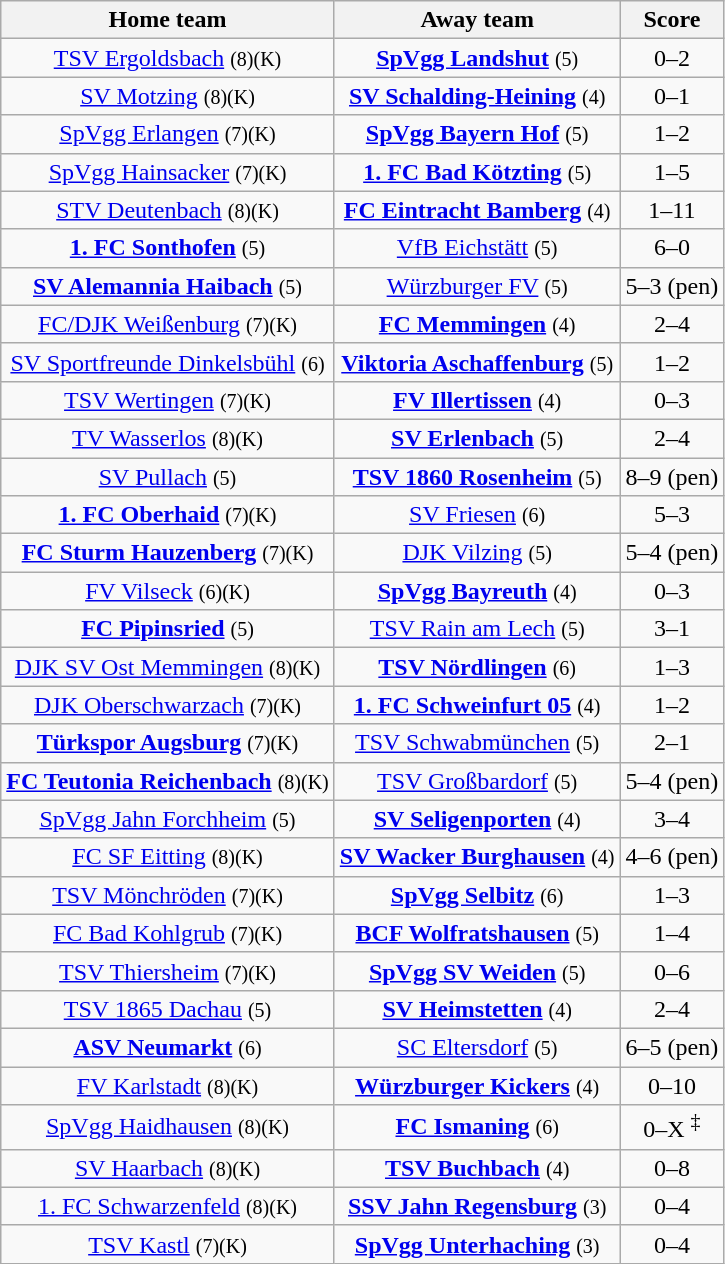<table class="wikitable" style="text-align: center">
<tr>
<th>Home team</th>
<th>Away team</th>
<th>Score</th>
</tr>
<tr>
<td><a href='#'>TSV Ergoldsbach</a> <small>(8)(K)</small></td>
<td><strong><a href='#'>SpVgg Landshut</a></strong> <small>(5)</small></td>
<td>0–2</td>
</tr>
<tr>
<td><a href='#'>SV Motzing</a> <small>(8)(K)</small></td>
<td><strong><a href='#'>SV Schalding-Heining</a></strong> <small>(4)</small></td>
<td>0–1</td>
</tr>
<tr>
<td><a href='#'>SpVgg Erlangen</a> <small>(7)(K)</small></td>
<td><strong><a href='#'>SpVgg Bayern Hof</a></strong> <small>(5)</small></td>
<td>1–2</td>
</tr>
<tr>
<td><a href='#'>SpVgg Hainsacker</a> <small>(7)(K)</small></td>
<td><strong><a href='#'>1. FC Bad Kötzting</a></strong> <small>(5)</small></td>
<td>1–5</td>
</tr>
<tr>
<td><a href='#'>STV Deutenbach</a> <small>(8)(K)</small></td>
<td><strong><a href='#'>FC Eintracht Bamberg</a></strong> <small>(4)</small></td>
<td>1–11</td>
</tr>
<tr>
<td><strong><a href='#'>1. FC Sonthofen</a></strong> <small>(5)</small></td>
<td><a href='#'>VfB Eichstätt</a> <small>(5)</small></td>
<td>6–0</td>
</tr>
<tr>
<td><strong><a href='#'>SV Alemannia Haibach</a></strong> <small>(5)</small></td>
<td><a href='#'>Würzburger FV</a> <small>(5)</small></td>
<td>5–3 (pen)</td>
</tr>
<tr>
<td><a href='#'>FC/DJK Weißenburg</a> <small>(7)(K)</small></td>
<td><strong><a href='#'>FC Memmingen</a></strong> <small>(4)</small></td>
<td>2–4</td>
</tr>
<tr>
<td><a href='#'>SV Sportfreunde Dinkelsbühl</a> <small>(6)</small></td>
<td><strong><a href='#'>Viktoria Aschaffenburg</a></strong> <small>(5)</small></td>
<td>1–2</td>
</tr>
<tr>
<td><a href='#'>TSV Wertingen</a> <small>(7)(K)</small></td>
<td><strong><a href='#'>FV Illertissen</a></strong> <small>(4)</small></td>
<td>0–3</td>
</tr>
<tr>
<td><a href='#'>TV Wasserlos</a> <small>(8)(K)</small></td>
<td><strong><a href='#'>SV Erlenbach</a></strong> <small>(5)</small></td>
<td>2–4</td>
</tr>
<tr>
<td><a href='#'>SV Pullach</a> <small>(5)</small></td>
<td><strong><a href='#'>TSV 1860 Rosenheim</a></strong> <small>(5)</small></td>
<td>8–9 (pen)</td>
</tr>
<tr>
<td><strong><a href='#'>1. FC Oberhaid</a></strong> <small>(7)(K)</small></td>
<td><a href='#'>SV Friesen</a> <small>(6)</small></td>
<td>5–3</td>
</tr>
<tr>
<td><strong><a href='#'>FC Sturm Hauzenberg</a></strong> <small>(7)(K)</small></td>
<td><a href='#'>DJK Vilzing</a> <small>(5)</small></td>
<td>5–4 (pen)</td>
</tr>
<tr>
<td><a href='#'>FV Vilseck</a> <small>(6)(K)</small></td>
<td><strong><a href='#'>SpVgg Bayreuth</a></strong> <small>(4)</small></td>
<td>0–3</td>
</tr>
<tr>
<td><strong><a href='#'>FC Pipinsried</a></strong> <small>(5)</small></td>
<td><a href='#'>TSV Rain am Lech</a> <small>(5)</small></td>
<td>3–1</td>
</tr>
<tr>
<td><a href='#'>DJK SV Ost Memmingen</a> <small>(8)(K)</small></td>
<td><strong><a href='#'>TSV Nördlingen</a></strong> <small>(6)</small></td>
<td>1–3</td>
</tr>
<tr>
<td><a href='#'>DJK Oberschwarzach</a> <small>(7)(K)</small></td>
<td><strong><a href='#'>1. FC Schweinfurt 05</a></strong> <small>(4)</small></td>
<td>1–2</td>
</tr>
<tr>
<td><strong><a href='#'>Türkspor Augsburg</a></strong> <small>(7)(K)</small></td>
<td><a href='#'>TSV Schwabmünchen</a> <small>(5)</small></td>
<td>2–1</td>
</tr>
<tr>
<td><strong><a href='#'>FC Teutonia Reichenbach</a></strong> <small>(8)(K)</small></td>
<td><a href='#'>TSV Großbardorf</a> <small>(5)</small></td>
<td>5–4 (pen)</td>
</tr>
<tr>
<td><a href='#'>SpVgg Jahn Forchheim</a> <small>(5)</small></td>
<td><strong><a href='#'>SV Seligenporten</a></strong> <small>(4)</small></td>
<td>3–4</td>
</tr>
<tr>
<td><a href='#'>FC SF Eitting</a> <small>(8)(K)</small></td>
<td><strong><a href='#'>SV Wacker Burghausen</a></strong> <small>(4)</small></td>
<td>4–6 (pen)</td>
</tr>
<tr>
<td><a href='#'>TSV Mönchröden</a> <small>(7)(K)</small></td>
<td><strong><a href='#'>SpVgg Selbitz</a></strong> <small>(6)</small></td>
<td>1–3</td>
</tr>
<tr>
<td><a href='#'>FC Bad Kohlgrub</a> <small>(7)(K)</small></td>
<td><strong><a href='#'>BCF Wolfratshausen</a></strong> <small>(5)</small></td>
<td>1–4</td>
</tr>
<tr>
<td><a href='#'>TSV Thiersheim</a> <small>(7)(K)</small></td>
<td><strong><a href='#'>SpVgg SV Weiden</a></strong> <small>(5)</small></td>
<td>0–6</td>
</tr>
<tr>
<td><a href='#'>TSV 1865 Dachau</a> <small>(5)</small></td>
<td><strong><a href='#'>SV Heimstetten</a></strong> <small>(4)</small></td>
<td>2–4</td>
</tr>
<tr>
<td><strong><a href='#'>ASV Neumarkt</a></strong> <small>(6)</small></td>
<td><a href='#'>SC Eltersdorf</a> <small>(5)</small></td>
<td>6–5 (pen)</td>
</tr>
<tr>
<td><a href='#'>FV Karlstadt</a> <small>(8)(K)</small></td>
<td><strong><a href='#'>Würzburger Kickers</a></strong> <small>(4)</small></td>
<td>0–10</td>
</tr>
<tr>
<td><a href='#'>SpVgg Haidhausen</a> <small>(8)(K)</small></td>
<td><strong><a href='#'>FC Ismaning</a></strong> <small>(6)</small></td>
<td>0–X <sup>‡</sup></td>
</tr>
<tr>
<td><a href='#'>SV Haarbach</a> <small>(8)(K)</small></td>
<td><strong><a href='#'>TSV Buchbach</a></strong> <small>(4)</small></td>
<td>0–8</td>
</tr>
<tr>
<td><a href='#'>1. FC Schwarzenfeld</a> <small>(8)(K)</small></td>
<td><strong><a href='#'>SSV Jahn Regensburg</a></strong> <small>(3)</small></td>
<td>0–4</td>
</tr>
<tr>
<td><a href='#'>TSV Kastl</a> <small>(7)(K)</small></td>
<td><strong><a href='#'>SpVgg Unterhaching</a></strong> <small>(3)</small></td>
<td>0–4</td>
</tr>
</table>
